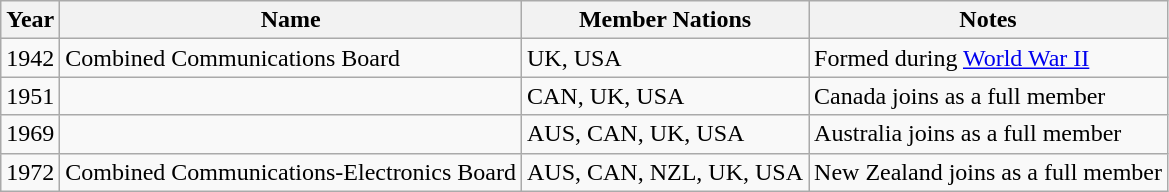<table class="wikitable">
<tr>
<th>Year</th>
<th>Name</th>
<th>Member Nations</th>
<th>Notes</th>
</tr>
<tr>
<td>1942</td>
<td>Combined Communications Board</td>
<td>UK, USA</td>
<td>Formed during <a href='#'>World War II</a></td>
</tr>
<tr>
<td>1951</td>
<td></td>
<td>CAN, UK, USA</td>
<td>Canada joins as a full member</td>
</tr>
<tr>
<td>1969</td>
<td></td>
<td>AUS, CAN, UK, USA</td>
<td>Australia joins as a full member</td>
</tr>
<tr>
<td>1972</td>
<td>Combined Communications-Electronics Board</td>
<td>AUS, CAN, NZL, UK, USA</td>
<td>New Zealand joins as a full member</td>
</tr>
</table>
